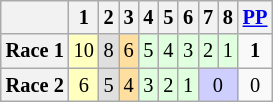<table class="wikitable" style="font-size: 85%">
<tr>
<th></th>
<th>1</th>
<th>2</th>
<th>3</th>
<th>4</th>
<th>5</th>
<th>6</th>
<th>7</th>
<th>8</th>
<th><a href='#'>PP</a></th>
</tr>
<tr align="center">
<th>Race 1</th>
<td style="background:#FFFFBF;">10</td>
<td style="background:#DFDFDF;">8</td>
<td style="background:#FFDF9F;">6</td>
<td style="background:#DFFFDF;">5</td>
<td style="background:#DFFFDF;">4</td>
<td style="background:#DFFFDF;">3</td>
<td style="background:#DFFFDF;">2</td>
<td style="background:#DFFFDF;">1</td>
<td><strong>1</strong></td>
</tr>
<tr align="center">
<th>Race 2</th>
<td style="background:#FFFFBF;">6</td>
<td style="background:#DFDFDF;">5</td>
<td style="background:#FFDF9F;">4</td>
<td style="background:#DFFFDF;">3</td>
<td style="background:#DFFFDF;">2</td>
<td style="background:#DFFFDF;">1</td>
<td colspan=2 style="background:#CFCFFF;">0</td>
<td>0</td>
</tr>
</table>
